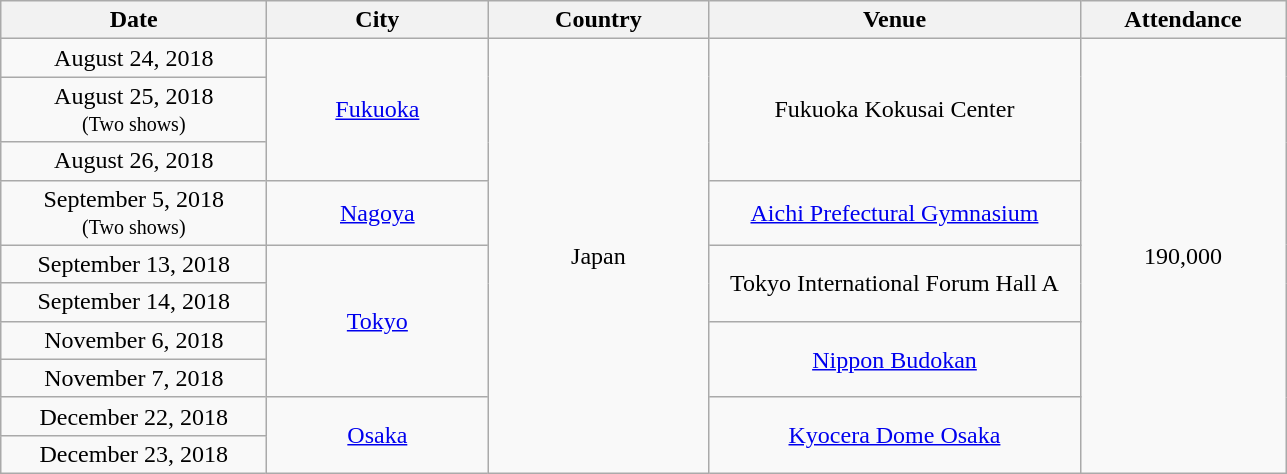<table class="wikitable" style="text-align:center;">
<tr>
<th width="170">Date</th>
<th width="140">City</th>
<th width="140">Country</th>
<th width="240">Venue</th>
<th width="130">Attendance</th>
</tr>
<tr>
<td>August 24, 2018</td>
<td rowspan="3"><a href='#'>Fukuoka</a></td>
<td rowspan="10">Japan</td>
<td rowspan="3">Fukuoka Kokusai Center</td>
<td rowspan="10">190,000</td>
</tr>
<tr>
<td>August 25, 2018<br><small>(Two shows)</small></td>
</tr>
<tr>
<td>August 26, 2018</td>
</tr>
<tr>
<td>September 5, 2018<br><small>(Two shows)</small></td>
<td><a href='#'>Nagoya</a></td>
<td><a href='#'>Aichi Prefectural Gymnasium</a></td>
</tr>
<tr>
<td>September 13, 2018</td>
<td rowspan="4"><a href='#'>Tokyo</a></td>
<td rowspan="2">Tokyo International Forum Hall A</td>
</tr>
<tr>
<td>September 14, 2018</td>
</tr>
<tr>
<td>November 6, 2018</td>
<td rowspan="2"><a href='#'>Nippon Budokan</a></td>
</tr>
<tr>
<td>November 7, 2018</td>
</tr>
<tr>
<td>December 22, 2018</td>
<td rowspan="2"><a href='#'>Osaka</a></td>
<td rowspan="2"><a href='#'>Kyocera Dome Osaka</a></td>
</tr>
<tr>
<td>December 23, 2018</td>
</tr>
</table>
